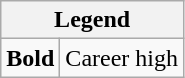<table class="wikitable mw-collapsible">
<tr>
<th colspan="2">Legend</th>
</tr>
<tr>
<td><strong>Bold</strong></td>
<td>Career high</td>
</tr>
</table>
